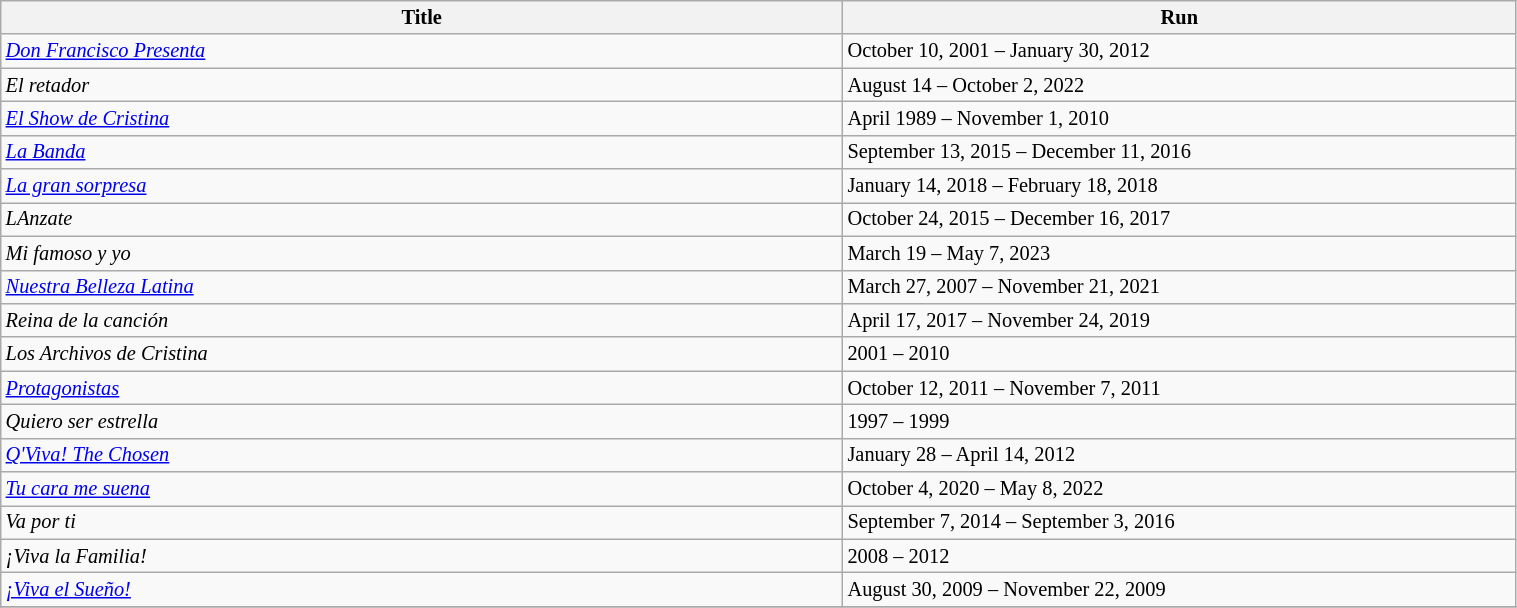<table class="wikitable sortable" style="width:80%; font-size:85%;">
<tr>
<th style="width:25%;">Title</th>
<th style="width:20%;">Run</th>
</tr>
<tr>
<td><em><a href='#'>Don Francisco Presenta</a></em></td>
<td>October 10, 2001 – January 30, 2012</td>
</tr>
<tr>
<td><em>El retador</em></td>
<td>August 14 – October 2, 2022</td>
</tr>
<tr>
<td><em><a href='#'>El Show de Cristina</a></em></td>
<td>April 1989 – November 1, 2010</td>
</tr>
<tr>
<td><em><a href='#'>La Banda</a></em></td>
<td>September 13, 2015 – December 11, 2016</td>
</tr>
<tr>
<td><em><a href='#'>La gran sorpresa</a></em></td>
<td>January 14, 2018 – February 18, 2018</td>
</tr>
<tr>
<td><em>LAnzate</em></td>
<td>October 24, 2015 – December 16, 2017</td>
</tr>
<tr>
<td><em>Mi famoso y yo</em></td>
<td>March 19 – May 7, 2023</td>
</tr>
<tr>
<td><em><a href='#'>Nuestra Belleza Latina</a></em></td>
<td>March 27, 2007 – November 21, 2021</td>
</tr>
<tr>
<td><em>Reina de la canción</em></td>
<td>April 17, 2017 – November 24, 2019</td>
</tr>
<tr>
<td><em>Los Archivos de Cristina</em></td>
<td>2001 – 2010</td>
</tr>
<tr>
<td><em><a href='#'>Protagonistas</a></em></td>
<td>October 12, 2011 – November 7, 2011</td>
</tr>
<tr>
<td><em>Quiero ser estrella</em></td>
<td>1997 – 1999</td>
</tr>
<tr>
<td><em><a href='#'>Q'Viva! The Chosen</a></em></td>
<td>January 28 – April 14, 2012</td>
</tr>
<tr>
<td><em><a href='#'>Tu cara me suena</a></em></td>
<td>October 4, 2020 – May 8, 2022</td>
</tr>
<tr>
<td><em>Va por ti</em></td>
<td>September 7, 2014 – September 3, 2016</td>
</tr>
<tr>
<td><em>¡Viva la Familia!</em></td>
<td>2008 – 2012</td>
</tr>
<tr>
<td><em><a href='#'>¡Viva el Sueño!</a></em></td>
<td>August 30, 2009 – November 22, 2009</td>
</tr>
<tr>
</tr>
</table>
